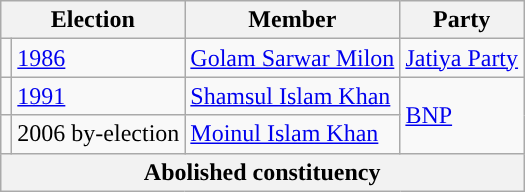<table class="wikitable">
<tr>
<th colspan="2">Election</th>
<th>Member</th>
<th>Party</th>
</tr>
<tr>
<td style="background-color:"></td>
<td><a href='#'>1986</a></td>
<td><a href='#'>Golam Sarwar Milon</a></td>
<td><a href='#'>Jatiya Party</a></td>
</tr>
<tr>
<td style="background-color:"></td>
<td><a href='#'>1991</a></td>
<td><a href='#'>Shamsul Islam Khan</a></td>
<td rowspan="2"><a href='#'>BNP</a></td>
</tr>
<tr>
<td style="background-color:"></td>
<td>2006 by-election</td>
<td><a href='#'>Moinul Islam Khan</a></td>
</tr>
<tr>
<th colspan="4">Abolished constituency</th>
</tr>
</table>
